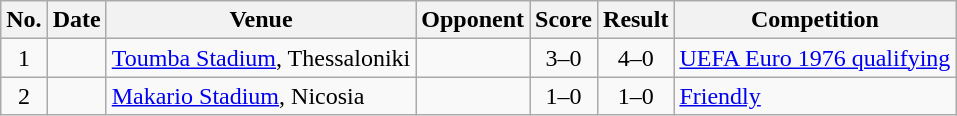<table class="wikitable sortable">
<tr>
<th scope="col">No.</th>
<th scope="col">Date</th>
<th scope="col">Venue</th>
<th scope="col">Opponent</th>
<th scope="col">Score</th>
<th scope="col">Result</th>
<th scope="col">Competition</th>
</tr>
<tr>
<td align="center">1</td>
<td></td>
<td><a href='#'>Toumba Stadium</a>, Thessaloniki</td>
<td></td>
<td align="center">3–0</td>
<td align="center">4–0</td>
<td><a href='#'>UEFA Euro 1976 qualifying</a></td>
</tr>
<tr>
<td align="center">2</td>
<td></td>
<td><a href='#'>Makario Stadium</a>, Nicosia</td>
<td></td>
<td align="center">1–0</td>
<td align="center">1–0</td>
<td><a href='#'>Friendly</a></td>
</tr>
</table>
